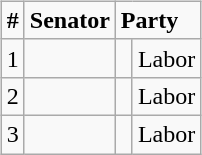<table style="width:100%;">
<tr style=vertical-align:top>
<td><br>






</td>
<td align=right><br><table class="wikitable">
<tr>
<td><strong>#</strong></td>
<td><strong>Senator</strong></td>
<td colspan="2"><strong>Party</strong></td>
</tr>
<tr>
<td>1</td>
<td></td>
<td> </td>
<td>Labor</td>
</tr>
<tr>
<td>2</td>
<td></td>
<td> </td>
<td>Labor</td>
</tr>
<tr>
<td>3</td>
<td></td>
<td> </td>
<td>Labor</td>
</tr>
</table>
</td>
</tr>
</table>
